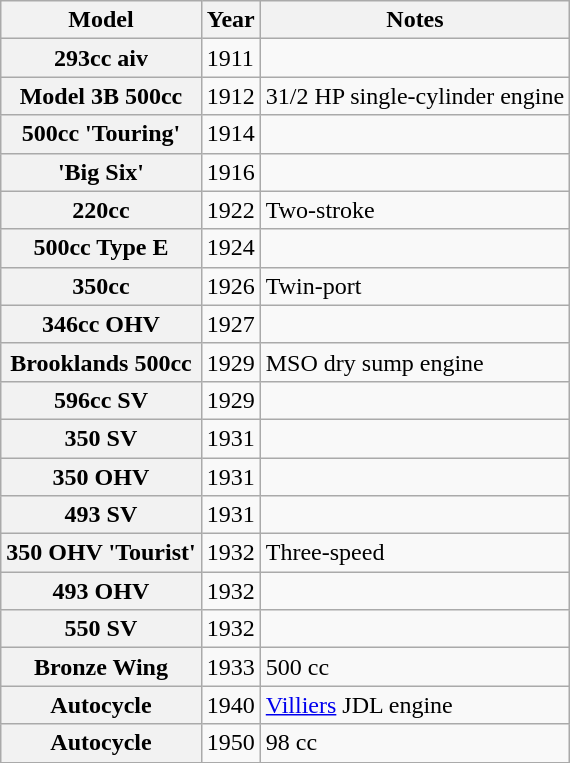<table class="wikitable sortable">
<tr>
<th scope= "col">Model</th>
<th scope= "col">Year</th>
<th class="unsortable">Notes</th>
</tr>
<tr>
<th scope= "row">293cc aiv</th>
<td>1911</td>
<td></td>
</tr>
<tr>
<th scope= "row">Model 3B 500cc</th>
<td>1912</td>
<td>31/2 HP single-cylinder engine</td>
</tr>
<tr>
<th scope= "row">500cc 'Touring'</th>
<td>1914</td>
<td></td>
</tr>
<tr>
<th scope= "row">'Big Six'</th>
<td>1916</td>
<td></td>
</tr>
<tr>
<th scope= "row">220cc</th>
<td>1922</td>
<td>Two-stroke</td>
</tr>
<tr>
<th scope= "row">500cc Type E</th>
<td>1924</td>
<td></td>
</tr>
<tr>
<th scope= "row">350cc</th>
<td>1926</td>
<td>Twin-port</td>
</tr>
<tr>
<th scope= "row">346cc OHV</th>
<td>1927</td>
<td></td>
</tr>
<tr>
<th scope= "row">Brooklands 500cc</th>
<td>1929</td>
<td>MSO dry sump engine</td>
</tr>
<tr>
<th scope= "row">596cc SV</th>
<td>1929</td>
<td></td>
</tr>
<tr>
<th scope= "row">350 SV</th>
<td>1931</td>
<td></td>
</tr>
<tr>
<th scope= "row">350 OHV</th>
<td>1931</td>
<td></td>
</tr>
<tr>
<th scope= "row">493 SV</th>
<td>1931</td>
<td></td>
</tr>
<tr>
<th scope= "row">350 OHV 'Tourist'</th>
<td>1932</td>
<td>Three-speed</td>
</tr>
<tr>
<th scope= "row">493 OHV</th>
<td>1932</td>
<td></td>
</tr>
<tr>
<th scope= "row">550 SV</th>
<td>1932</td>
<td></td>
</tr>
<tr>
<th scope= "row">Bronze Wing</th>
<td>1933</td>
<td>500 cc</td>
</tr>
<tr>
<th scope= "row">Autocycle</th>
<td>1940</td>
<td><a href='#'>Villiers</a> JDL engine</td>
</tr>
<tr>
<th scope= "row">Autocycle</th>
<td>1950</td>
<td>98 cc</td>
</tr>
<tr>
</tr>
</table>
